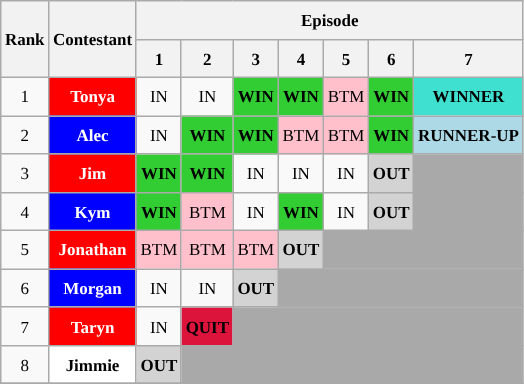<table class="wikitable" style="text-align: center; font-size: 8.5pt; line-height:20px;">
<tr>
<th rowspan="2">Rank</th>
<th rowspan="2">Contestant</th>
<th colspan="7">Episode</th>
</tr>
<tr>
<th>1</th>
<th>2</th>
<th>3</th>
<th>4</th>
<th>5</th>
<th>6</th>
<th>7</th>
</tr>
<tr>
<td>1</td>
<td style="background:red; color:white;"><strong>Tonya</strong></td>
<td>IN</td>
<td>IN</td>
<td bgcolor="limegreen"><strong>WIN</strong></td>
<td bgcolor="limegreen"><strong>WIN</strong></td>
<td style="background:pink;">BTM</td>
<td bgcolor="limegreen"><strong>WIN</strong></td>
<td bgcolor="turquoise"><strong>WINNER</strong></td>
</tr>
<tr>
<td>2</td>
<td style="background:blue; color:white;"><strong>Alec</strong></td>
<td>IN</td>
<td bgcolor="limegreen"><strong>WIN</strong></td>
<td bgcolor="limegreen"><strong>WIN</strong></td>
<td style="background:pink;">BTM</td>
<td style="background:pink;">BTM</td>
<td bgcolor="limegreen"><strong>WIN</strong></td>
<td bgcolor="lightblue"><strong>RUNNER-UP</strong></td>
</tr>
<tr>
<td>3</td>
<td style="background:red; color:white;"><strong>Jim</strong></td>
<td bgcolor="limegreen"><strong>WIN</strong></td>
<td bgcolor="limegreen"><strong>WIN</strong></td>
<td>IN</td>
<td>IN</td>
<td>IN</td>
<td style="background:lightgray;"><strong>OUT</strong></td>
<td colspan="7" style="background:darkgrey;"></td>
</tr>
<tr>
<td>4</td>
<td style="background:blue; color:white;"><strong>Kym</strong></td>
<td bgcolor="limegreen"><strong>WIN</strong></td>
<td style="background:pink;">BTM</td>
<td>IN</td>
<td bgcolor="limegreen"><strong>WIN</strong></td>
<td>IN</td>
<td style="background:lightgray;"><strong>OUT</strong></td>
<td colspan="7" style="background:darkgrey;"></td>
</tr>
<tr>
<td>5</td>
<td style="background:red; color:white;"><strong>Jonathan</strong></td>
<td style="background:pink;">BTM</td>
<td style="background:pink;">BTM</td>
<td style="background:pink;">BTM</td>
<td style="background:lightgray;"><strong>OUT</strong></td>
<td colspan="5" style="background:darkgrey;"></td>
</tr>
<tr>
<td>6</td>
<td style="background:blue; color:white;"><strong>Morgan</strong></td>
<td>IN</td>
<td>IN</td>
<td style="background:lightgray;"><strong>OUT</strong></td>
<td colspan="4" style="background:darkgrey;"></td>
</tr>
<tr>
<td>7</td>
<td style="background:red; color:white;"><strong>Taryn</strong></td>
<td>IN</td>
<td bgcolor="crimson"><span><strong>QUIT</strong></span></td>
<td colspan="5" style="background:darkgrey;"></td>
</tr>
<tr>
<td>8</td>
<td style="background:white; color:black;"><strong>Jimmie</strong></td>
<td style="background:lightgray;"><strong>OUT</strong></td>
<td colspan="6" style="background:darkgrey;"></td>
</tr>
<tr>
</tr>
</table>
